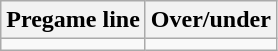<table class="wikitable">
<tr align="center">
<th style=>Pregame line</th>
<th style=>Over/under</th>
</tr>
<tr align="center">
<td></td>
<td></td>
</tr>
</table>
